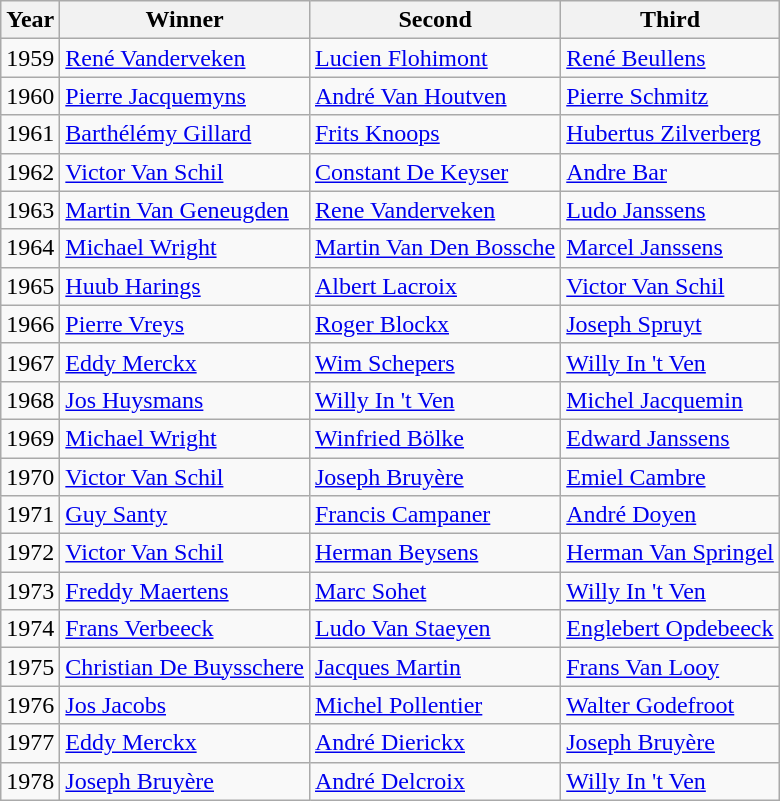<table class="wikitable">
<tr>
<th>Year</th>
<th>Winner</th>
<th>Second</th>
<th>Third</th>
</tr>
<tr>
<td>1959</td>
<td> <a href='#'>René Vanderveken</a></td>
<td> <a href='#'>Lucien Flohimont</a></td>
<td> <a href='#'>René Beullens</a></td>
</tr>
<tr>
<td>1960</td>
<td> <a href='#'>Pierre Jacquemyns</a></td>
<td> <a href='#'>André Van Houtven</a></td>
<td> <a href='#'>Pierre Schmitz</a></td>
</tr>
<tr>
<td>1961</td>
<td> <a href='#'>Barthélémy Gillard</a></td>
<td> <a href='#'>Frits Knoops</a></td>
<td> <a href='#'>Hubertus Zilverberg</a></td>
</tr>
<tr>
<td>1962</td>
<td> <a href='#'>Victor Van Schil</a></td>
<td> <a href='#'>Constant De Keyser</a></td>
<td> <a href='#'>Andre Bar</a></td>
</tr>
<tr>
<td>1963</td>
<td> <a href='#'>Martin Van Geneugden</a></td>
<td> <a href='#'>Rene Vanderveken</a></td>
<td> <a href='#'>Ludo Janssens</a></td>
</tr>
<tr>
<td>1964</td>
<td> <a href='#'>Michael Wright</a></td>
<td> <a href='#'>Martin Van Den Bossche</a></td>
<td> <a href='#'>Marcel Janssens</a></td>
</tr>
<tr>
<td>1965</td>
<td> <a href='#'>Huub Harings</a></td>
<td> <a href='#'>Albert Lacroix</a></td>
<td> <a href='#'>Victor Van Schil</a></td>
</tr>
<tr>
<td>1966</td>
<td> <a href='#'>Pierre Vreys</a></td>
<td> <a href='#'>Roger Blockx</a></td>
<td> <a href='#'>Joseph Spruyt</a></td>
</tr>
<tr>
<td>1967</td>
<td> <a href='#'>Eddy Merckx</a></td>
<td> <a href='#'>Wim Schepers</a></td>
<td> <a href='#'>Willy In 't Ven</a></td>
</tr>
<tr>
<td>1968</td>
<td> <a href='#'>Jos Huysmans</a></td>
<td> <a href='#'>Willy In 't Ven</a></td>
<td> <a href='#'>Michel Jacquemin</a></td>
</tr>
<tr>
<td>1969</td>
<td> <a href='#'>Michael Wright</a></td>
<td> <a href='#'>Winfried Bölke</a></td>
<td> <a href='#'>Edward Janssens</a></td>
</tr>
<tr>
<td>1970</td>
<td> <a href='#'>Victor Van Schil</a></td>
<td> <a href='#'>Joseph Bruyère</a></td>
<td> <a href='#'>Emiel Cambre</a></td>
</tr>
<tr>
<td>1971</td>
<td> <a href='#'>Guy Santy</a></td>
<td> <a href='#'>Francis Campaner</a></td>
<td> <a href='#'>André Doyen</a></td>
</tr>
<tr>
<td>1972</td>
<td> <a href='#'>Victor Van Schil</a></td>
<td> <a href='#'>Herman Beysens</a></td>
<td> <a href='#'>Herman Van Springel</a></td>
</tr>
<tr>
<td>1973</td>
<td> <a href='#'>Freddy Maertens</a></td>
<td> <a href='#'>Marc Sohet</a></td>
<td> <a href='#'>Willy In 't Ven</a></td>
</tr>
<tr>
<td>1974</td>
<td> <a href='#'>Frans Verbeeck</a></td>
<td> <a href='#'>Ludo Van Staeyen</a></td>
<td> <a href='#'>Englebert Opdebeeck</a></td>
</tr>
<tr>
<td>1975</td>
<td> <a href='#'>Christian De Buysschere</a></td>
<td> <a href='#'>Jacques Martin</a></td>
<td> <a href='#'>Frans Van Looy</a></td>
</tr>
<tr>
<td>1976</td>
<td> <a href='#'>Jos Jacobs</a></td>
<td> <a href='#'>Michel Pollentier</a></td>
<td> <a href='#'>Walter Godefroot</a></td>
</tr>
<tr>
<td>1977</td>
<td> <a href='#'>Eddy Merckx</a></td>
<td> <a href='#'>André Dierickx</a></td>
<td> <a href='#'>Joseph Bruyère</a></td>
</tr>
<tr>
<td>1978</td>
<td> <a href='#'>Joseph Bruyère</a></td>
<td> <a href='#'>André Delcroix</a></td>
<td> <a href='#'>Willy In 't Ven</a></td>
</tr>
</table>
